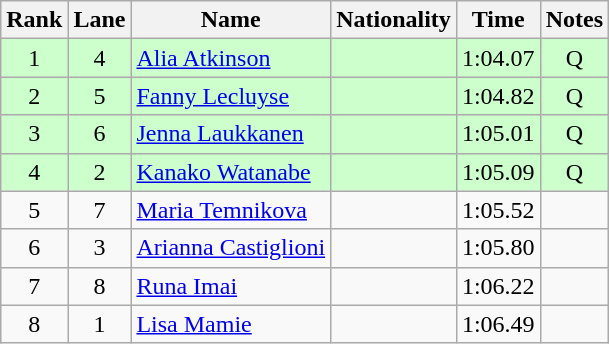<table class="wikitable sortable" style="text-align:center">
<tr>
<th>Rank</th>
<th>Lane</th>
<th>Name</th>
<th>Nationality</th>
<th>Time</th>
<th>Notes</th>
</tr>
<tr bgcolor=ccffcc>
<td>1</td>
<td>4</td>
<td align=left><a href='#'>Alia Atkinson</a></td>
<td align=left></td>
<td>1:04.07</td>
<td>Q</td>
</tr>
<tr bgcolor=ccffcc>
<td>2</td>
<td>5</td>
<td align=left><a href='#'>Fanny Lecluyse</a></td>
<td align=left></td>
<td>1:04.82</td>
<td>Q</td>
</tr>
<tr bgcolor=ccffcc>
<td>3</td>
<td>6</td>
<td align=left><a href='#'>Jenna Laukkanen</a></td>
<td align=left></td>
<td>1:05.01</td>
<td>Q</td>
</tr>
<tr bgcolor=ccffcc>
<td>4</td>
<td>2</td>
<td align=left><a href='#'>Kanako Watanabe</a></td>
<td align=left></td>
<td>1:05.09</td>
<td>Q</td>
</tr>
<tr>
<td>5</td>
<td>7</td>
<td align=left><a href='#'>Maria Temnikova</a></td>
<td align=left></td>
<td>1:05.52</td>
<td></td>
</tr>
<tr>
<td>6</td>
<td>3</td>
<td align=left><a href='#'>Arianna Castiglioni</a></td>
<td align=left></td>
<td>1:05.80</td>
<td></td>
</tr>
<tr>
<td>7</td>
<td>8</td>
<td align=left><a href='#'>Runa Imai</a></td>
<td align=left></td>
<td>1:06.22</td>
<td></td>
</tr>
<tr>
<td>8</td>
<td>1</td>
<td align=left><a href='#'>Lisa Mamie</a></td>
<td align=left></td>
<td>1:06.49</td>
<td></td>
</tr>
</table>
